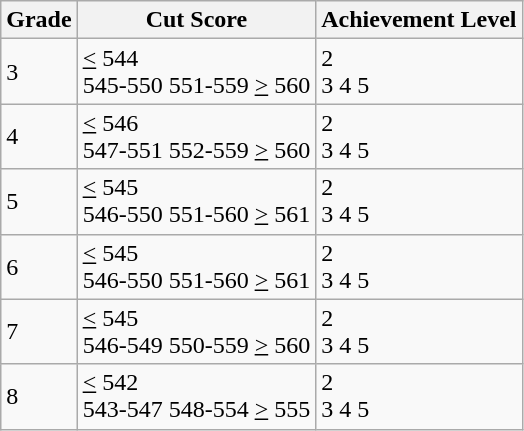<table class="wikitable">
<tr>
<th>Grade</th>
<th>Cut Score</th>
<th>Achievement Level</th>
</tr>
<tr>
<td>3</td>
<td><u><</u> 544<br>545-550
551-559
<u>></u> 560</td>
<td>2<br>3
4
5</td>
</tr>
<tr>
<td>4</td>
<td><u><</u> 546<br>547-551
552-559
<u>></u> 560</td>
<td>2<br>3
4
5</td>
</tr>
<tr>
<td>5</td>
<td><u><</u> 545<br>546-550
551-560
<u>></u> 561</td>
<td>2<br>3
4
5</td>
</tr>
<tr>
<td>6</td>
<td><u><</u> 545<br>546-550
551-560
<u>></u> 561</td>
<td>2<br>3
4
5</td>
</tr>
<tr>
<td>7</td>
<td><u><</u> 545<br>546-549
550-559
<u>></u> 560</td>
<td>2<br>3
4
5</td>
</tr>
<tr>
<td>8</td>
<td><u><</u> 542<br>543-547
548-554
<u>></u> 555</td>
<td>2<br>3
4
5</td>
</tr>
</table>
